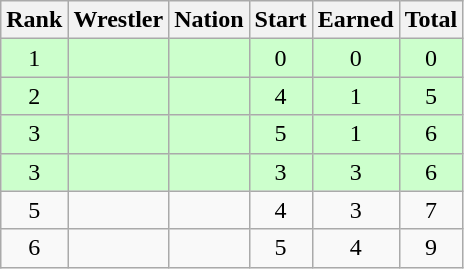<table class="wikitable sortable" style="text-align:center;">
<tr>
<th>Rank</th>
<th>Wrestler</th>
<th>Nation</th>
<th>Start</th>
<th>Earned</th>
<th>Total</th>
</tr>
<tr style="background:#cfc;">
<td>1</td>
<td align=left></td>
<td align=left></td>
<td>0</td>
<td>0</td>
<td>0</td>
</tr>
<tr style="background:#cfc;">
<td>2</td>
<td align=left></td>
<td align=left></td>
<td>4</td>
<td>1</td>
<td>5</td>
</tr>
<tr style="background:#cfc;">
<td>3</td>
<td align=left></td>
<td align=left></td>
<td>5</td>
<td>1</td>
<td>6</td>
</tr>
<tr style="background:#cfc;">
<td>3</td>
<td align=left></td>
<td align=left></td>
<td>3</td>
<td>3</td>
<td>6</td>
</tr>
<tr>
<td>5</td>
<td align=left></td>
<td align=left></td>
<td>4</td>
<td>3</td>
<td>7</td>
</tr>
<tr>
<td>6</td>
<td align=left></td>
<td align=left></td>
<td>5</td>
<td>4</td>
<td>9</td>
</tr>
</table>
